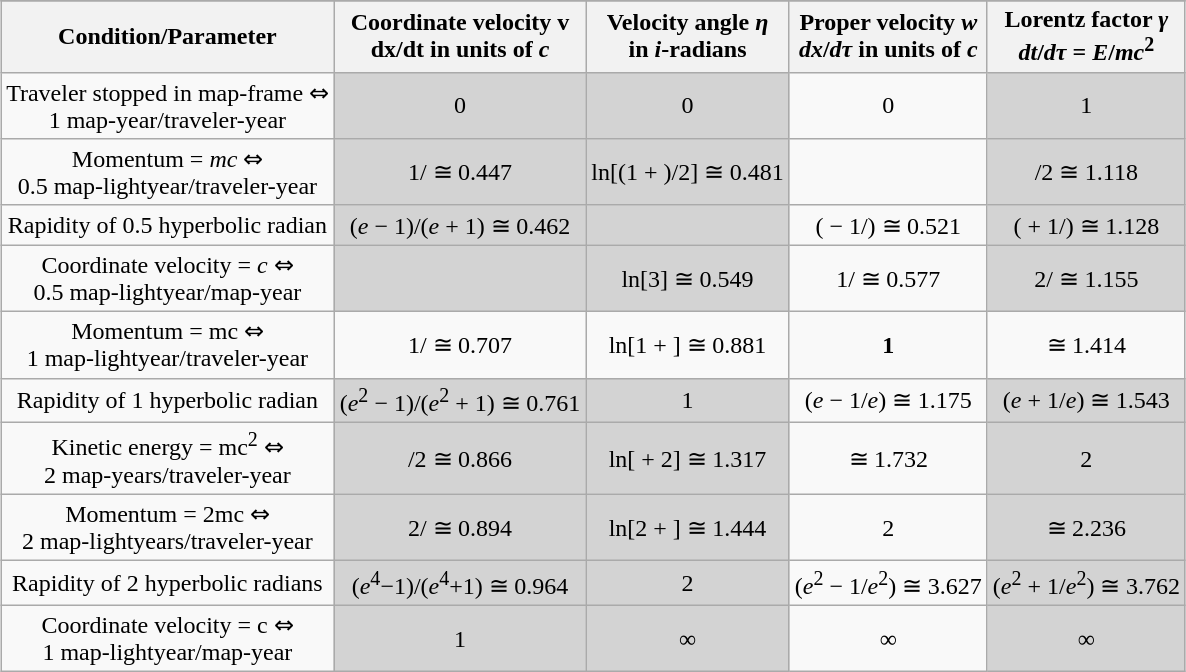<table class="wikitable"  border="1" style="margin:1em auto; text-align:center; ">
<tr becolor="#efefef">
</tr>
<tr>
<th>Condition/Parameter</th>
<th>Coordinate velocity v<br>dx/dt in units of <em>c</em></th>
<th>Velocity angle <em>η</em><br> in <em>i</em>-radians</th>
<th>Proper velocity <em>w</em><br><em>dx</em>/<em>dτ</em> in units of <em>c</em></th>
<th>Lorentz factor <em>γ</em><br><em>dt</em>/<em>dτ</em> = <em>E</em>/<em>mc</em><sup>2</sup></th>
</tr>
<tr>
<td>Traveler stopped in map-frame ⇔<br>1 map-year/traveler-year</td>
<td style="background:lightgray; ">0</td>
<td style="background:lightgray; ">0</td>
<td>0</td>
<td style="background:lightgray; ">1</td>
</tr>
<tr>
<td>Momentum = <em>mc</em> ⇔ <br>0.5 map-lightyear/traveler-year</td>
<td style="background:lightgray; ">1/ ≅ 0.447</td>
<td style="background:lightgray; ">ln[(1 + )/2] ≅ 0.481</td>
<td></td>
<td style="background:lightgray; ">/2 ≅ 1.118</td>
</tr>
<tr>
<td>Rapidity of 0.5 hyperbolic radian</td>
<td style="background:lightgray; ">(<em>e</em> − 1)/(<em>e</em> + 1) ≅ 0.462</td>
<td style="background:lightgray; "></td>
<td>( − 1/) ≅ 0.521</td>
<td style="background:lightgray; ">( + 1/) ≅ 1.128</td>
</tr>
<tr>
<td>Coordinate velocity = <em>c</em> ⇔ <br>0.5 map-lightyear/map-year</td>
<td style="background:lightgray; "></td>
<td style="background:lightgray; ">ln[3] ≅ 0.549</td>
<td>1/ ≅ 0.577</td>
<td style="background:lightgray; ">2/ ≅ 1.155</td>
</tr>
<tr>
<td>Momentum = mc ⇔ <br>1 map-lightyear/traveler-year</td>
<td>1/ ≅ 0.707</td>
<td>ln[1 + ] ≅ 0.881</td>
<td><strong>1</strong></td>
<td> ≅ 1.414</td>
</tr>
<tr>
<td>Rapidity of 1 hyperbolic radian</td>
<td style="background:lightgray; ">(<em>e</em><sup>2</sup> − 1)/(<em>e</em><sup>2</sup> + 1) ≅ 0.761</td>
<td style="background:lightgray; ">1</td>
<td>(<em>e</em> − 1/<em>e</em>) ≅ 1.175</td>
<td style="background:lightgray; ">(<em>e</em> + 1/<em>e</em>) ≅ 1.543</td>
</tr>
<tr>
<td>Kinetic energy = mc<sup>2</sup> ⇔<br>2 map-years/traveler-year</td>
<td style="background:lightgray; ">/2 ≅ 0.866</td>
<td style="background:lightgray; ">ln[ + 2] ≅ 1.317</td>
<td> ≅ 1.732</td>
<td style="background:lightgray; ">2</td>
</tr>
<tr>
<td>Momentum = 2mc ⇔ <br>2 map-lightyears/traveler-year</td>
<td style="background:lightgray; ">2/ ≅ 0.894</td>
<td style="background:lightgray; ">ln[2 + ] ≅ 1.444</td>
<td>2</td>
<td style="background:lightgray; "> ≅ 2.236</td>
</tr>
<tr>
<td>Rapidity of 2 hyperbolic radians</td>
<td style="background:lightgray; ">(<em>e</em><sup>4</sup>−1)/(<em>e</em><sup>4</sup>+1) ≅ 0.964</td>
<td style="background:lightgray; ">2</td>
<td>(<em>e</em><sup>2</sup> − 1/<em>e</em><sup>2</sup>) ≅ 3.627</td>
<td style="background:lightgray; ">(<em>e</em><sup>2</sup> + 1/<em>e</em><sup>2</sup>) ≅ 3.762</td>
</tr>
<tr>
<td>Coordinate velocity = c ⇔ <br>1 map-lightyear/map-year</td>
<td style="background:lightgray; ">1</td>
<td style="background:lightgray; ">∞</td>
<td>∞</td>
<td style="background:lightgray; ">∞</td>
</tr>
</table>
